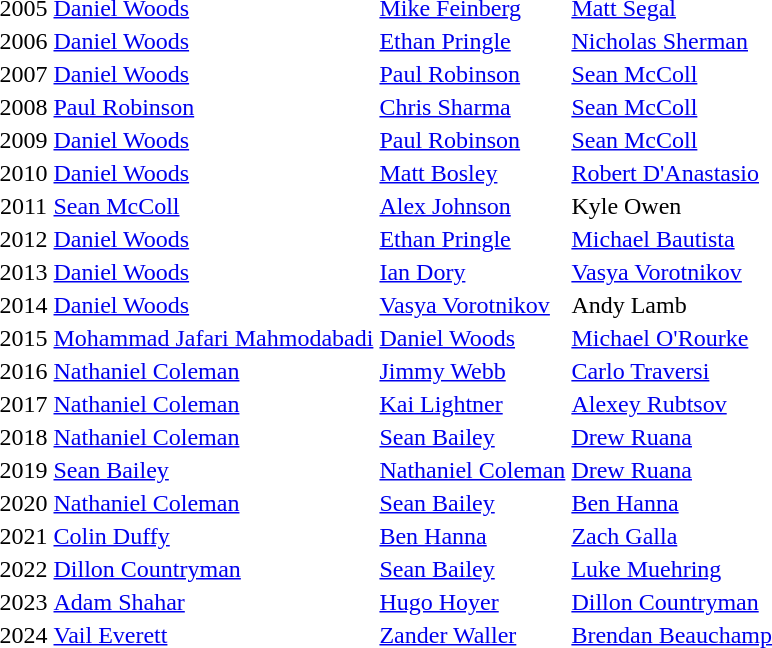<table>
<tr>
<td style="text-align:center;">2005</td>
<td><a href='#'>Daniel Woods</a></td>
<td><a href='#'>Mike Feinberg</a></td>
<td><a href='#'>Matt Segal</a></td>
</tr>
<tr>
<td style="text-align:center;">2006</td>
<td><a href='#'>Daniel Woods</a></td>
<td><a href='#'>Ethan Pringle</a></td>
<td><a href='#'>Nicholas Sherman</a></td>
</tr>
<tr>
<td style="text-align:center;">2007</td>
<td><a href='#'>Daniel Woods</a></td>
<td><a href='#'>Paul Robinson</a></td>
<td><a href='#'>Sean McColl</a></td>
</tr>
<tr>
<td style="text-align:center;">2008</td>
<td><a href='#'>Paul Robinson</a></td>
<td><a href='#'>Chris Sharma</a></td>
<td><a href='#'>Sean McColl</a></td>
</tr>
<tr>
<td style="text-align:center;">2009</td>
<td><a href='#'>Daniel Woods</a></td>
<td><a href='#'>Paul Robinson</a></td>
<td><a href='#'>Sean McColl</a></td>
</tr>
<tr>
<td style="text-align:center;">2010</td>
<td><a href='#'>Daniel Woods</a></td>
<td><a href='#'>Matt Bosley</a></td>
<td><a href='#'>Robert D'Anastasio</a></td>
</tr>
<tr>
<td style="text-align:center;">2011</td>
<td><a href='#'>Sean McColl</a></td>
<td><a href='#'>Alex Johnson</a></td>
<td>Kyle Owen</td>
</tr>
<tr>
<td style="text-align:center;">2012</td>
<td><a href='#'>Daniel Woods</a></td>
<td><a href='#'>Ethan Pringle</a></td>
<td><a href='#'>Michael Bautista</a></td>
</tr>
<tr>
<td style="text-align:center;">2013</td>
<td><a href='#'>Daniel Woods</a></td>
<td><a href='#'>Ian Dory</a></td>
<td><a href='#'>Vasya Vorotnikov</a></td>
</tr>
<tr>
<td style="text-align:center;">2014</td>
<td><a href='#'>Daniel Woods</a></td>
<td><a href='#'>Vasya Vorotnikov</a></td>
<td>Andy Lamb</td>
</tr>
<tr>
<td style="text-align:center;">2015</td>
<td><a href='#'>Mohammad Jafari Mahmodabadi</a></td>
<td><a href='#'>Daniel Woods</a></td>
<td><a href='#'>Michael O'Rourke</a></td>
</tr>
<tr>
<td style="text-align:center;">2016</td>
<td><a href='#'>Nathaniel Coleman</a></td>
<td><a href='#'>Jimmy Webb</a></td>
<td><a href='#'>Carlo Traversi</a></td>
</tr>
<tr>
<td style="text-align:center;">2017</td>
<td><a href='#'>Nathaniel Coleman</a></td>
<td><a href='#'>Kai Lightner</a></td>
<td><a href='#'>Alexey Rubtsov</a></td>
</tr>
<tr>
<td style="text-align:center;">2018</td>
<td><a href='#'>Nathaniel Coleman</a></td>
<td><a href='#'>Sean Bailey</a></td>
<td><a href='#'>Drew Ruana</a></td>
</tr>
<tr>
<td style="text-align:center;">2019</td>
<td><a href='#'>Sean Bailey</a></td>
<td><a href='#'>Nathaniel Coleman</a></td>
<td><a href='#'>Drew Ruana</a></td>
</tr>
<tr>
<td style="text-align:center;">2020</td>
<td><a href='#'>Nathaniel Coleman</a></td>
<td><a href='#'>Sean Bailey</a></td>
<td><a href='#'>Ben Hanna</a></td>
</tr>
<tr>
<td style="text-align:center;">2021</td>
<td><a href='#'>Colin Duffy</a></td>
<td><a href='#'>Ben Hanna</a></td>
<td><a href='#'>Zach Galla</a></td>
</tr>
<tr>
<td style="text-align:center;">2022</td>
<td><a href='#'>Dillon Countryman</a></td>
<td><a href='#'>Sean Bailey</a></td>
<td><a href='#'>Luke Muehring</a></td>
</tr>
<tr>
<td style="text-align:center;">2023</td>
<td><a href='#'>Adam Shahar</a></td>
<td><a href='#'>Hugo Hoyer</a></td>
<td><a href='#'>Dillon Countryman</a></td>
</tr>
<tr>
<td style="text-align:center;">2024</td>
<td><a href='#'>Vail Everett</a></td>
<td><a href='#'>Zander Waller</a></td>
<td><a href='#'>Brendan Beauchamp</a></td>
</tr>
</table>
